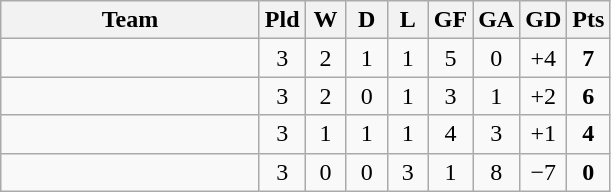<table class="wikitable" style="text-align: center;">
<tr>
<th width=165>Team</th>
<th width=20>Pld</th>
<th width=20>W</th>
<th width=20>D</th>
<th width=20>L</th>
<th width=20>GF</th>
<th width=20>GA</th>
<th width=20>GD</th>
<th width=20>Pts</th>
</tr>
<tr>
<td style="text-align:left;"></td>
<td>3</td>
<td>2</td>
<td>1</td>
<td>1</td>
<td>5</td>
<td>0</td>
<td>+4</td>
<td><strong>7</strong></td>
</tr>
<tr>
<td style="text-align:left;"></td>
<td>3</td>
<td>2</td>
<td>0</td>
<td>1</td>
<td>3</td>
<td>1</td>
<td>+2</td>
<td><strong>6</strong></td>
</tr>
<tr>
<td style="text-align:left;"></td>
<td>3</td>
<td>1</td>
<td>1</td>
<td>1</td>
<td>4</td>
<td>3</td>
<td>+1</td>
<td><strong>4</strong></td>
</tr>
<tr>
<td style="text-align:left;"></td>
<td>3</td>
<td>0</td>
<td>0</td>
<td>3</td>
<td>1</td>
<td>8</td>
<td>−7</td>
<td><strong>0</strong></td>
</tr>
</table>
